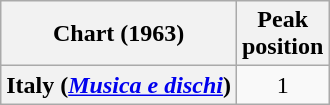<table class="wikitable plainrowheaders" style="text-align:center">
<tr>
<th scope="col">Chart (1963)</th>
<th scope="col">Peak<br>position</th>
</tr>
<tr>
<th scope="row">Italy (<em><a href='#'>Musica e dischi</a></em>)</th>
<td style="text-align:center">1</td>
</tr>
</table>
